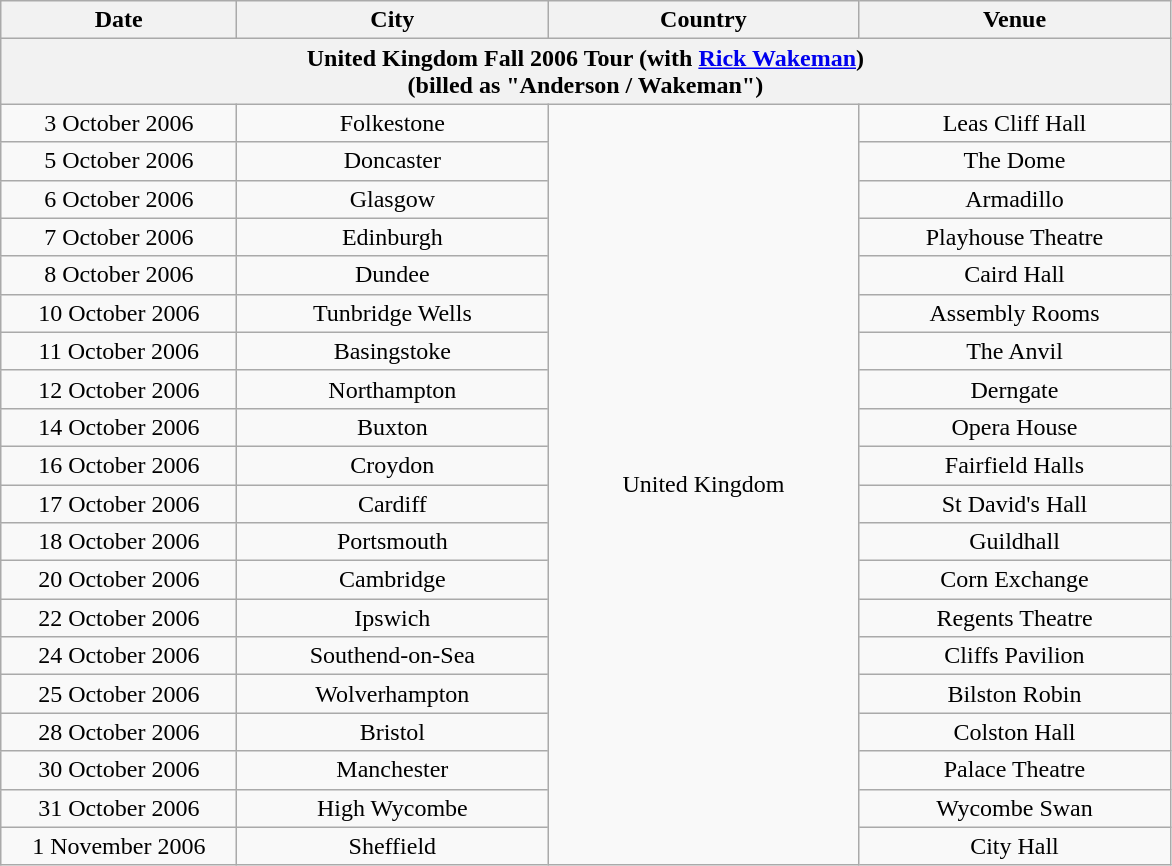<table class="wikitable" style="text-align:center;">
<tr>
<th style="width:150px;">Date</th>
<th style="width:200px;">City</th>
<th style="width:200px;">Country</th>
<th style="width:200px;">Venue</th>
</tr>
<tr>
<th colspan="4">United Kingdom Fall 2006 Tour (with <a href='#'>Rick Wakeman</a>)<br>(billed as "Anderson / Wakeman")</th>
</tr>
<tr>
<td>3 October 2006</td>
<td>Folkestone</td>
<td rowspan="20">United Kingdom</td>
<td>Leas Cliff Hall</td>
</tr>
<tr>
<td>5 October 2006</td>
<td>Doncaster</td>
<td>The Dome</td>
</tr>
<tr>
<td>6 October 2006</td>
<td>Glasgow</td>
<td>Armadillo</td>
</tr>
<tr>
<td>7 October 2006</td>
<td>Edinburgh</td>
<td>Playhouse Theatre</td>
</tr>
<tr>
<td>8 October 2006</td>
<td>Dundee</td>
<td>Caird Hall</td>
</tr>
<tr>
<td>10 October 2006</td>
<td>Tunbridge Wells</td>
<td>Assembly Rooms</td>
</tr>
<tr>
<td>11 October 2006</td>
<td>Basingstoke</td>
<td>The Anvil</td>
</tr>
<tr>
<td>12 October 2006</td>
<td>Northampton</td>
<td>Derngate</td>
</tr>
<tr>
<td>14 October 2006</td>
<td>Buxton</td>
<td>Opera House</td>
</tr>
<tr>
<td>16 October 2006</td>
<td>Croydon</td>
<td>Fairfield Halls</td>
</tr>
<tr>
<td>17 October 2006</td>
<td>Cardiff</td>
<td>St David's Hall</td>
</tr>
<tr>
<td>18 October 2006</td>
<td>Portsmouth</td>
<td>Guildhall</td>
</tr>
<tr>
<td>20 October 2006</td>
<td>Cambridge</td>
<td>Corn Exchange</td>
</tr>
<tr>
<td>22 October 2006</td>
<td>Ipswich</td>
<td>Regents Theatre</td>
</tr>
<tr>
<td>24 October 2006</td>
<td>Southend-on-Sea</td>
<td>Cliffs Pavilion</td>
</tr>
<tr>
<td>25 October 2006</td>
<td>Wolverhampton</td>
<td>Bilston Robin</td>
</tr>
<tr>
<td>28 October 2006</td>
<td>Bristol</td>
<td>Colston Hall</td>
</tr>
<tr>
<td>30 October 2006</td>
<td>Manchester</td>
<td>Palace Theatre</td>
</tr>
<tr>
<td>31 October 2006</td>
<td>High Wycombe</td>
<td>Wycombe Swan</td>
</tr>
<tr>
<td>1 November 2006</td>
<td>Sheffield</td>
<td>City Hall</td>
</tr>
</table>
